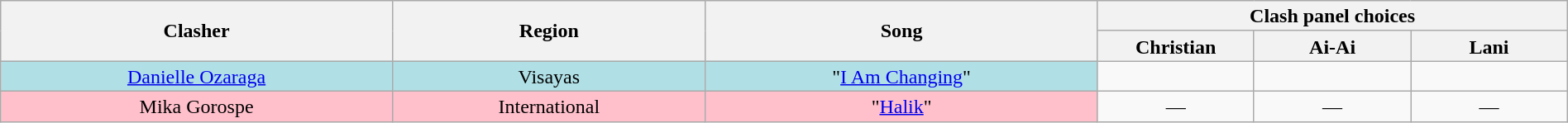<table class="wikitable" style="text-align:center; line-height:17px; width:100%;">
<tr>
<th rowspan="2" width="25%">Clasher</th>
<th rowspan="2">Region</th>
<th rowspan="2" width="25%">Song</th>
<th colspan="3" width="30%">Clash panel choices</th>
</tr>
<tr>
<th width="10%">Christian</th>
<th width="10%">Ai-Ai</th>
<th width="10%">Lani</th>
</tr>
<tr>
<td style="background:#b0e0e6;"><a href='#'>Danielle Ozaraga</a></td>
<td style="background:#b0e0e6;">Visayas</td>
<td style="background:#b0e0e6;">"<a href='#'>I Am Changing</a>"</td>
<td><strong></strong></td>
<td><strong></strong></td>
<td><strong></strong></td>
</tr>
<tr>
<td style="background:pink;">Mika Gorospe</td>
<td style="background:pink;">International</td>
<td style="background:pink;">"<a href='#'>Halik</a>"</td>
<td>—</td>
<td>—</td>
<td>—</td>
</tr>
</table>
